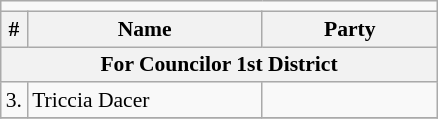<table class=wikitable style="font-size:90%">
<tr>
<td colspan=4 bgcolor=></td>
</tr>
<tr>
<th>#</th>
<th width=150px>Name</th>
<th colspan=2 width=110px>Party</th>
</tr>
<tr>
<th colspan=5>For Councilor 1st District</th>
</tr>
<tr>
<td>3.</td>
<td>Triccia Dacer</td>
<td></td>
</tr>
<tr>
</tr>
</table>
